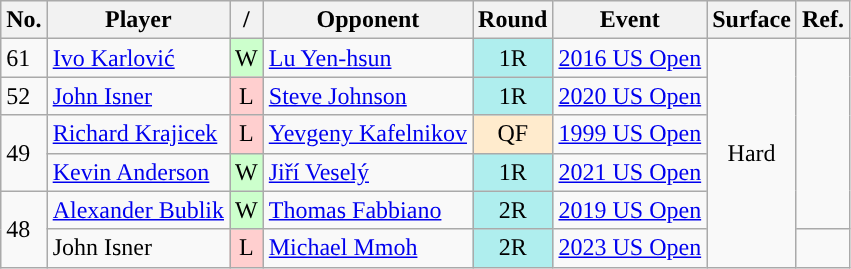<table class="sortable wikitable">
<tr style="background:#efefef;">
<th scope="col">No.</th>
<th scope="col">Player</th>
<th scope="col">/</th>
<th scope="col">Opponent</th>
<th scope="col">Round</th>
<th scope="col">Event</th>
<th scope="col">Surface</th>
<th scope="col" class="unsortable">Ref.</th>
</tr>
<tr>
<td>61</td>
<td> <a href='#'>Ivo Karlović</a></td>
<td style="text-align:center;" bgcolor="#CCFFCC">W</td>
<td> <a href='#'>Lu Yen-hsun</a></td>
<td bgcolor="#afeeee" style="text-align:center;">1R</td>
<td><a href='#'>2016 US Open</a></td>
<td rowspan="6" style="text-align:center">Hard</td>
<td rowspan="5"></td>
</tr>
<tr>
<td>52</td>
<td> <a href='#'>John Isner</a></td>
<td style="text-align:center;" bgcolor="#FFCFCF">L</td>
<td> <a href='#'>Steve Johnson</a></td>
<td bgcolor="#afeeee" style="text-align:center;">1R</td>
<td><a href='#'>2020 US Open</a></td>
</tr>
<tr>
<td rowspan="2">49</td>
<td> <a href='#'>Richard Krajicek</a></td>
<td style="text-align:center;" bgcolor="#FFCFCF">L</td>
<td> <a href='#'>Yevgeny Kafelnikov</a></td>
<td bgcolor="#ffebcd" style="text-align:center;">QF</td>
<td><a href='#'>1999 US Open</a></td>
</tr>
<tr>
<td> <a href='#'>Kevin Anderson</a></td>
<td style="text-align:center;" bgcolor="#CCFFCC">W</td>
<td> <a href='#'>Jiří Veselý</a></td>
<td bgcolor="#afeeee" style="text-align:center;">1R</td>
<td><a href='#'>2021 US Open</a></td>
</tr>
<tr>
<td rowspan="2">48</td>
<td> <a href='#'>Alexander Bublik</a></td>
<td style="text-align:center;" bgcolor="#CCFFCC">W</td>
<td> <a href='#'>Thomas Fabbiano</a></td>
<td bgcolor="#afeeee" style="text-align:center;">2R</td>
<td><a href='#'>2019 US Open</a></td>
</tr>
<tr>
<td> John Isner</td>
<td style="text-align:center;" bgcolor="#FFCFCF">L</td>
<td> <a href='#'>Michael Mmoh</a></td>
<td bgcolor="#afeeee" style="text-align:center;">2R</td>
<td><a href='#'>2023 US Open</a></td>
<td></td>
</tr>
</table>
